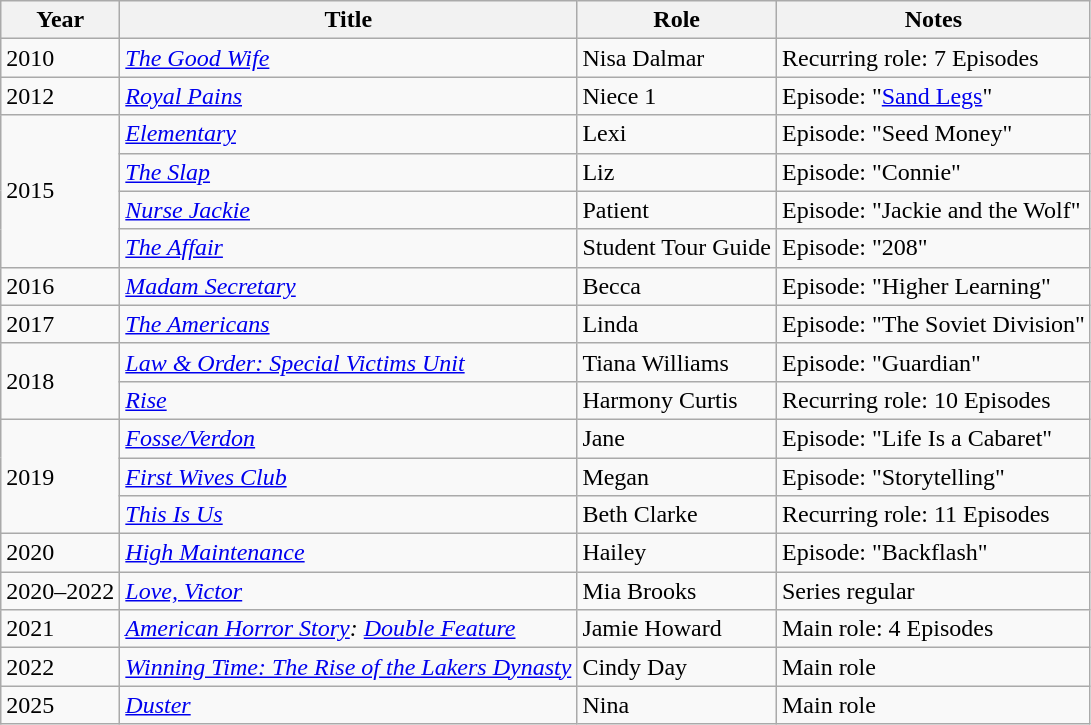<table class="wikitable sortable">
<tr>
<th>Year</th>
<th>Title</th>
<th>Role</th>
<th class="unsortable">Notes</th>
</tr>
<tr>
<td>2010</td>
<td><em><a href='#'>The Good Wife</a></em></td>
<td>Nisa Dalmar</td>
<td>Recurring role: 7 Episodes</td>
</tr>
<tr>
<td>2012</td>
<td><em><a href='#'>Royal Pains</a></em></td>
<td>Niece 1</td>
<td>Episode: "<a href='#'>Sand Legs</a>"</td>
</tr>
<tr>
<td rowspan="4">2015</td>
<td><em><a href='#'>Elementary</a></em></td>
<td>Lexi</td>
<td>Episode: "Seed Money"</td>
</tr>
<tr>
<td><em><a href='#'>The Slap</a></em></td>
<td>Liz</td>
<td>Episode: "Connie"</td>
</tr>
<tr>
<td><em><a href='#'>Nurse Jackie</a></em></td>
<td>Patient</td>
<td>Episode: "Jackie and the Wolf"</td>
</tr>
<tr>
<td><em><a href='#'>The Affair</a></em></td>
<td>Student Tour Guide</td>
<td>Episode: "208"</td>
</tr>
<tr>
<td>2016</td>
<td><em><a href='#'>Madam Secretary</a></em></td>
<td>Becca</td>
<td>Episode: "Higher Learning"</td>
</tr>
<tr>
<td>2017</td>
<td><em><a href='#'>The Americans</a></em></td>
<td>Linda</td>
<td>Episode: "The Soviet Division"</td>
</tr>
<tr>
<td rowspan="2">2018</td>
<td><em><a href='#'>Law & Order: Special Victims Unit</a></em></td>
<td>Tiana Williams</td>
<td>Episode: "Guardian"</td>
</tr>
<tr>
<td><em><a href='#'>Rise</a></em></td>
<td>Harmony Curtis</td>
<td>Recurring role: 10 Episodes</td>
</tr>
<tr>
<td rowspan="3">2019</td>
<td><em><a href='#'>Fosse/Verdon</a></em></td>
<td>Jane</td>
<td>Episode: "Life Is a Cabaret"</td>
</tr>
<tr>
<td><em><a href='#'>First Wives Club</a></em></td>
<td>Megan</td>
<td>Episode: "Storytelling"</td>
</tr>
<tr>
<td><em><a href='#'>This Is Us</a></em></td>
<td>Beth Clarke</td>
<td>Recurring role: 11 Episodes</td>
</tr>
<tr>
<td>2020</td>
<td><em><a href='#'>High Maintenance</a></em></td>
<td>Hailey</td>
<td>Episode: "Backflash"</td>
</tr>
<tr>
<td>2020–2022</td>
<td><em><a href='#'>Love, Victor</a></em></td>
<td>Mia Brooks</td>
<td>Series regular</td>
</tr>
<tr>
<td>2021</td>
<td><em><a href='#'>American Horror Story</a>: <a href='#'>Double Feature</a></em></td>
<td>Jamie Howard</td>
<td>Main role: 4 Episodes</td>
</tr>
<tr>
<td>2022</td>
<td><em><a href='#'>Winning Time: The Rise of the Lakers Dynasty</a></em></td>
<td>Cindy Day</td>
<td>Main role</td>
</tr>
<tr>
<td>2025</td>
<td><em><a href='#'>Duster</a></em></td>
<td>Nina</td>
<td>Main role</td>
</tr>
</table>
